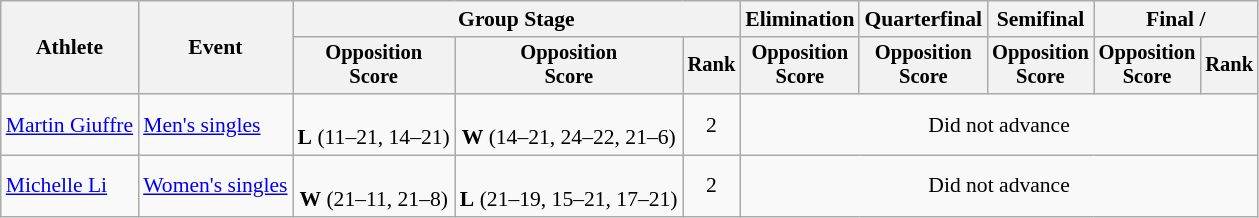<table class="wikitable" style="font-size:90%">
<tr>
<th rowspan=2>Athlete</th>
<th rowspan=2>Event</th>
<th colspan=3>Group Stage</th>
<th>Elimination</th>
<th>Quarterfinal</th>
<th>Semifinal</th>
<th colspan=2>Final / </th>
</tr>
<tr style="font-size:95%">
<th>Opposition<br>Score</th>
<th>Opposition<br>Score</th>
<th>Rank</th>
<th>Opposition<br>Score</th>
<th>Opposition<br>Score</th>
<th>Opposition<br>Score</th>
<th>Opposition<br>Score</th>
<th>Rank</th>
</tr>
<tr align=center>
<td align=left><a href='#'>Martin Giuffre</a></td>
<td align=left><a href='#'>Men's singles</a></td>
<td><br><strong>L</strong> (11–21, 14–21)</td>
<td><br><strong>W</strong> (14–21, 24–22, 21–6)</td>
<td>2</td>
<td colspan=5>Did not advance</td>
</tr>
<tr align=center>
<td align=left><a href='#'>Michelle Li</a></td>
<td align=left><a href='#'>Women's singles</a></td>
<td><br><strong>W</strong> (21–11, 21–8)</td>
<td><br><strong>L</strong> (21–19, 15–21, 17–21)</td>
<td>2</td>
<td colspan=5>Did not advance</td>
</tr>
</table>
